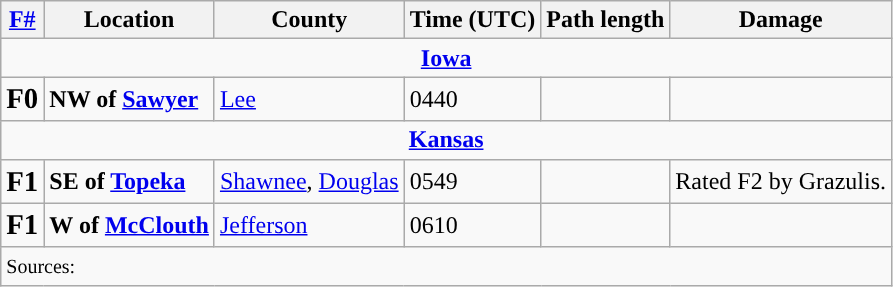<table class="wikitable">
<tr>
<th><strong><a href='#'>F#</a></strong></th>
<th><strong>Location</strong></th>
<th><strong>County</strong></th>
<th><strong>Time (UTC)</strong></th>
<th><strong>Path length</strong></th>
<th><strong>Damage</strong></th>
</tr>
<tr was limited to trees>
<td colspan="7" align=center><strong><a href='#'>Iowa</a></strong></td>
</tr>
<tr>
<td><big><strong>F0</strong></big></td>
<td><strong>NW of <a href='#'>Sawyer</a></strong></td>
<td><a href='#'>Lee</a></td>
<td>0440</td>
<td></td>
<td></td>
</tr>
<tr>
<td colspan="7" align=center><strong><a href='#'>Kansas</a></strong></td>
</tr>
<tr>
<td><big><strong>F1</strong></big></td>
<td><strong>SE of <a href='#'>Topeka</a></strong></td>
<td><a href='#'>Shawnee</a>, <a href='#'>Douglas</a></td>
<td>0549</td>
<td></td>
<td>Rated F2 by Grazulis.</td>
</tr>
<tr>
<td><big><strong>F1</strong></big></td>
<td><strong>W of <a href='#'>McClouth</a></strong></td>
<td><a href='#'>Jefferson</a></td>
<td>0610</td>
<td></td>
<td></td>
</tr>
<tr>
<td colspan="7"><small>Sources:  </small></td>
</tr>
</table>
